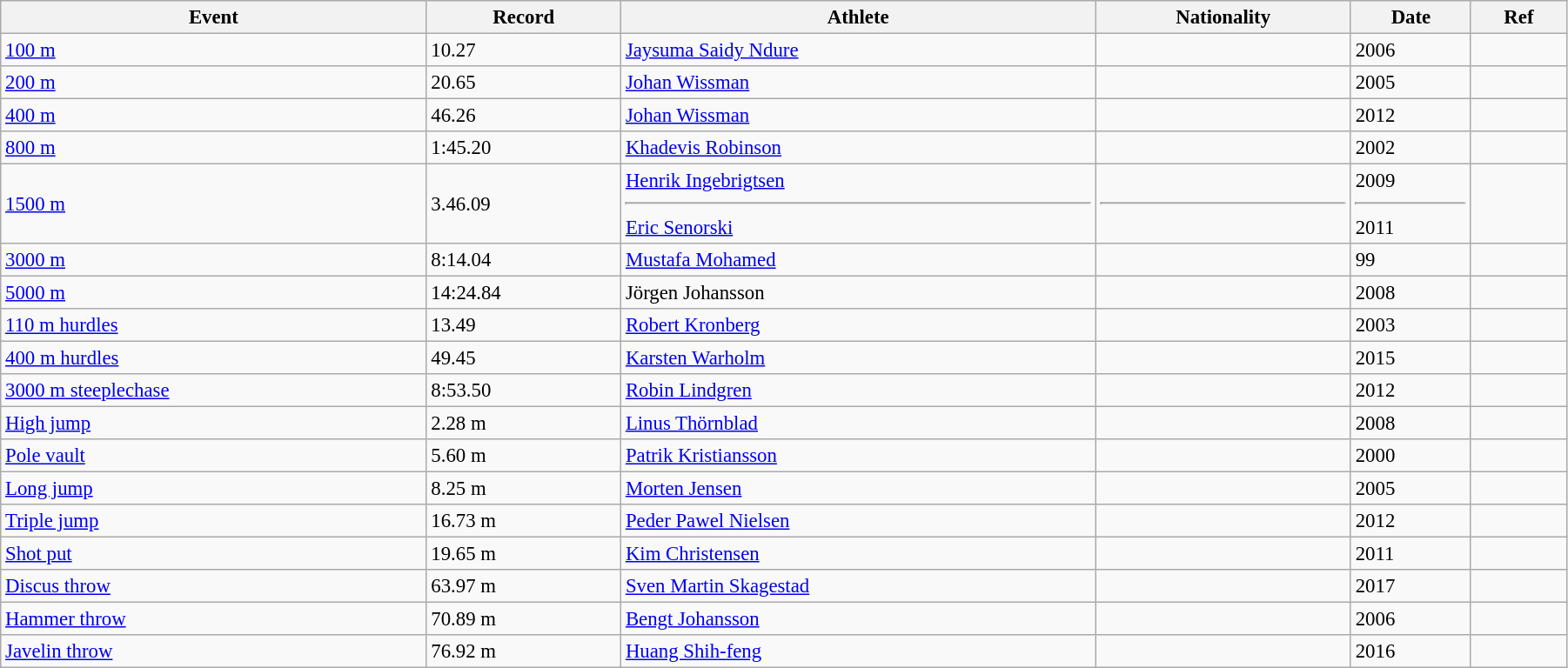<table class="wikitable" style="font-size:95%; width: 95%;">
<tr>
<th>Event</th>
<th>Record</th>
<th>Athlete</th>
<th>Nationality</th>
<th>Date</th>
<th>Ref</th>
</tr>
<tr>
<td><a href='#'>100 m</a></td>
<td>10.27</td>
<td><a href='#'>Jaysuma Saidy Ndure</a></td>
<td></td>
<td>2006</td>
<td></td>
</tr>
<tr>
<td><a href='#'>200 m</a></td>
<td>20.65</td>
<td><a href='#'>Johan Wissman</a></td>
<td></td>
<td>2005</td>
<td></td>
</tr>
<tr>
<td><a href='#'>400 m</a></td>
<td>46.26</td>
<td><a href='#'>Johan Wissman</a></td>
<td></td>
<td>2012</td>
<td></td>
</tr>
<tr>
<td><a href='#'>800 m</a></td>
<td>1:45.20</td>
<td><a href='#'>Khadevis Robinson</a></td>
<td></td>
<td>2002</td>
<td></td>
</tr>
<tr>
<td><a href='#'>1500 m</a></td>
<td>3.46.09</td>
<td><a href='#'>Henrik Ingebrigtsen</a><hr><a href='#'>Eric Senorski</a></td>
<td><hr></td>
<td>2009<hr>2011</td>
<td></td>
</tr>
<tr>
<td><a href='#'>3000 m</a></td>
<td>8:14.04</td>
<td><a href='#'>Mustafa Mohamed</a></td>
<td></td>
<td>99</td>
<td></td>
</tr>
<tr>
<td><a href='#'>5000 m</a></td>
<td>14:24.84</td>
<td>Jörgen Johansson</td>
<td></td>
<td>2008</td>
<td></td>
</tr>
<tr>
<td><a href='#'>110 m hurdles</a></td>
<td>13.49</td>
<td><a href='#'>Robert Kronberg</a></td>
<td></td>
<td>2003</td>
<td></td>
</tr>
<tr>
<td><a href='#'>400 m hurdles</a></td>
<td>49.45</td>
<td><a href='#'>Karsten Warholm</a></td>
<td></td>
<td>2015</td>
<td></td>
</tr>
<tr>
<td><a href='#'>3000 m steeplechase</a></td>
<td>8:53.50</td>
<td><a href='#'>Robin Lindgren</a></td>
<td></td>
<td>2012</td>
<td></td>
</tr>
<tr>
<td><a href='#'>High jump</a></td>
<td>2.28 m</td>
<td><a href='#'>Linus Thörnblad</a></td>
<td></td>
<td>2008</td>
<td></td>
</tr>
<tr>
<td><a href='#'>Pole vault</a></td>
<td>5.60 m</td>
<td><a href='#'>Patrik Kristiansson</a></td>
<td></td>
<td>2000</td>
<td></td>
</tr>
<tr>
<td><a href='#'>Long jump</a></td>
<td>8.25 m</td>
<td><a href='#'>Morten Jensen</a></td>
<td></td>
<td>2005</td>
<td></td>
</tr>
<tr>
<td><a href='#'>Triple jump</a></td>
<td>16.73 m</td>
<td><a href='#'>Peder Pawel Nielsen</a></td>
<td></td>
<td>2012</td>
<td></td>
</tr>
<tr>
<td><a href='#'>Shot put</a></td>
<td>19.65 m</td>
<td><a href='#'>Kim Christensen</a></td>
<td></td>
<td>2011</td>
<td></td>
</tr>
<tr>
<td><a href='#'>Discus throw</a></td>
<td>63.97 m</td>
<td><a href='#'>Sven Martin Skagestad</a></td>
<td></td>
<td>2017</td>
<td></td>
</tr>
<tr>
<td><a href='#'>Hammer throw</a></td>
<td>70.89 m</td>
<td><a href='#'>Bengt Johansson</a></td>
<td></td>
<td>2006</td>
<td></td>
</tr>
<tr>
<td><a href='#'>Javelin throw</a></td>
<td>76.92 m</td>
<td><a href='#'>Huang Shih-feng</a></td>
<td></td>
<td>2016</td>
<td></td>
</tr>
</table>
